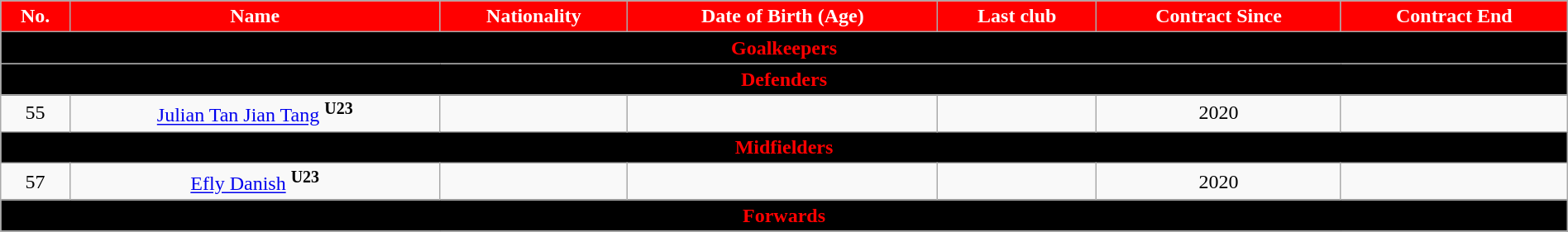<table class="wikitable" style="text-align:center; font-size:100%; width:100%;">
<tr>
<th style="background:red; color:white; text-align:center;">No.</th>
<th style="background:red; color:white; text-align:center;">Name</th>
<th style="background:red; color:white; text-align:center;">Nationality</th>
<th style="background:red; color:white; text-align:center;">Date of Birth (Age)</th>
<th style="background:red; color:white; text-align:center;">Last club</th>
<th style="background:red; color:white; text-align:center;">Contract Since</th>
<th style="background:red; color:white; text-align:center;">Contract End</th>
</tr>
<tr>
<th colspan="8" style="background:black; color:red; text-align:center;">Goalkeepers</th>
</tr>
<tr>
<th colspan="8" style="background:black; color:red; text-align:center;">Defenders</th>
</tr>
<tr>
<td>55</td>
<td><a href='#'>Julian Tan Jian Tang</a> <sup><strong>U23</strong></sup></td>
<td></td>
<td></td>
<td></td>
<td>2020</td>
<td></td>
</tr>
<tr>
<th colspan="8" style="background:black; color:red; text-align:center;">Midfielders</th>
</tr>
<tr>
<td>57</td>
<td><a href='#'>Efly Danish</a> <sup><strong>U23</strong></sup></td>
<td></td>
<td></td>
<td></td>
<td>2020</td>
<td></td>
</tr>
<tr>
<th colspan="8" style="background:black; color:red; text-align:center;">Forwards</th>
</tr>
<tr>
</tr>
</table>
